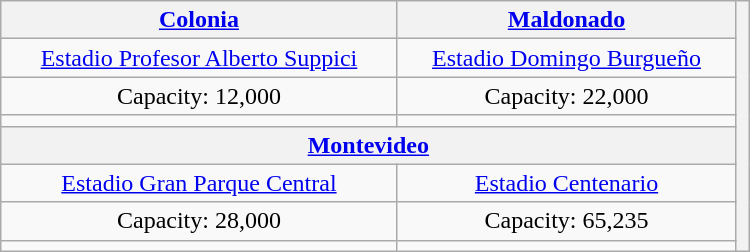<table class="wikitable" style="text-align:center;margin:1em auto;" width="500px">
<tr>
<th><a href='#'>Colonia</a></th>
<th><a href='#'>Maldonado</a></th>
<th rowspan=8 text-align="center"><br></th>
</tr>
<tr>
<td><a href='#'>Estadio Profesor Alberto Suppici</a></td>
<td><a href='#'>Estadio Domingo Burgueño</a></td>
</tr>
<tr>
<td>Capacity: 12,000</td>
<td>Capacity: 22,000</td>
</tr>
<tr>
<td></td>
<td></td>
</tr>
<tr>
<th colspan=2><a href='#'>Montevideo</a></th>
</tr>
<tr>
<td><a href='#'>Estadio Gran Parque Central</a></td>
<td><a href='#'>Estadio Centenario</a></td>
</tr>
<tr>
<td>Capacity: 28,000</td>
<td>Capacity: 65,235</td>
</tr>
<tr>
<td></td>
<td></td>
</tr>
</table>
